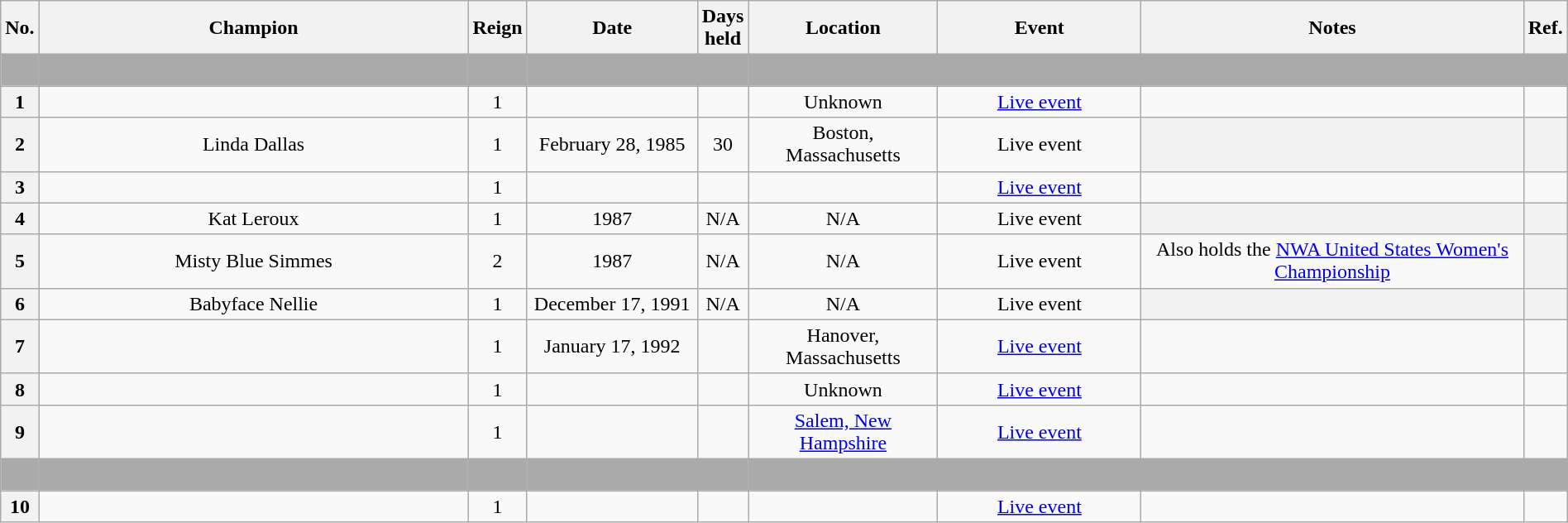<table class="wikitable sortable" style="text-align: center" width=100%>
<tr>
<th width=0 data-sort-type="number">No.</th>
<th width=32%>Champion</th>
<th width=0>Reign</th>
<th width=12%>Date</th>
<th width=0 data-sort-type="number">Days held</th>
<th width=13%>Location</th>
<th width=15%>Event</th>
<th width=60% class="unsortable">Notes</th>
<th width=0 class="unsortable">Ref.</th>
</tr>
<tr>
<td style="background: #aaaaaa;"></td>
<td style="background: #aaaaaa;"> </td>
<td style="background: #aaaaaa;"> </td>
<td style="background: #aaaaaa;"> </td>
<td style="background: #aaaaaa;"> </td>
<td style="background: #aaaaaa;"> </td>
<td style="background: #aaaaaa;"> </td>
<td style="background: #aaaaaa;"> </td>
<td style="background: #aaaaaa;"> </td>
</tr>
<tr>
<th>1</th>
<td></td>
<td>1</td>
<td></td>
<td></td>
<td>Unknown</td>
<td><a href='#'>Live event</a></td>
<td align=left> </td>
<td></td>
</tr>
<tr>
<th>2</th>
<td>Linda Dallas</td>
<td>1</td>
<td>February 28, 1985</td>
<td>30</td>
<td>Boston, Massachusetts</td>
<td>Live event</td>
<th></th>
<th></th>
</tr>
<tr>
<th>3</th>
<td></td>
<td>1</td>
<td></td>
<td></td>
<td></td>
<td><a href='#'>Live event</a></td>
<td align="left"> </td>
<td></td>
</tr>
<tr>
<th>4</th>
<td>Kat Leroux</td>
<td>1</td>
<td>1987</td>
<td>N/A</td>
<td>N/A</td>
<td>Live event</td>
<th></th>
<th></th>
</tr>
<tr>
<th>5</th>
<td>Misty Blue Simmes</td>
<td>2</td>
<td>1987</td>
<td>N/A</td>
<td>N/A</td>
<td>Live event</td>
<td>Also holds the <a href='#'>NWA United States Women's Championship</a></td>
<th></th>
</tr>
<tr>
<th>6</th>
<td>Babyface Nellie</td>
<td>1</td>
<td>December 17, 1991</td>
<td>N/A</td>
<td>N/A</td>
<td>Live event</td>
<th></th>
<th></th>
</tr>
<tr>
<th>7</th>
<td></td>
<td>1</td>
<td>January 17, 1992</td>
<td></td>
<td>Hanover, Massachusetts</td>
<td><a href='#'>Live event</a></td>
<td align="left"> </td>
<td></td>
</tr>
<tr>
<th>8</th>
<td></td>
<td>1</td>
<td></td>
<td></td>
<td>Unknown</td>
<td><a href='#'>Live event</a></td>
<td align="left"> </td>
<td></td>
</tr>
<tr>
<th>9</th>
<td></td>
<td>1</td>
<td></td>
<td></td>
<td><a href='#'>Salem, New Hampshire</a></td>
<td><a href='#'>Live event</a></td>
<td align="left"> </td>
<td></td>
</tr>
<tr>
<td style="background: #aaaaaa;"></td>
<td style="background: #aaaaaa;"> </td>
<td style="background: #aaaaaa;"> </td>
<td style="background: #aaaaaa;"> </td>
<td style="background: #aaaaaa;"> </td>
<td style="background: #aaaaaa;"> </td>
<td style="background: #aaaaaa;"> </td>
<td style="background: #aaaaaa;"> </td>
<td style="background: #aaaaaa;"> </td>
</tr>
<tr>
<th>10</th>
<td></td>
<td>1</td>
<td></td>
<td></td>
<td></td>
<td><a href='#'>Live event</a></td>
<td align="left"> </td>
<td></td>
</tr>
</table>
